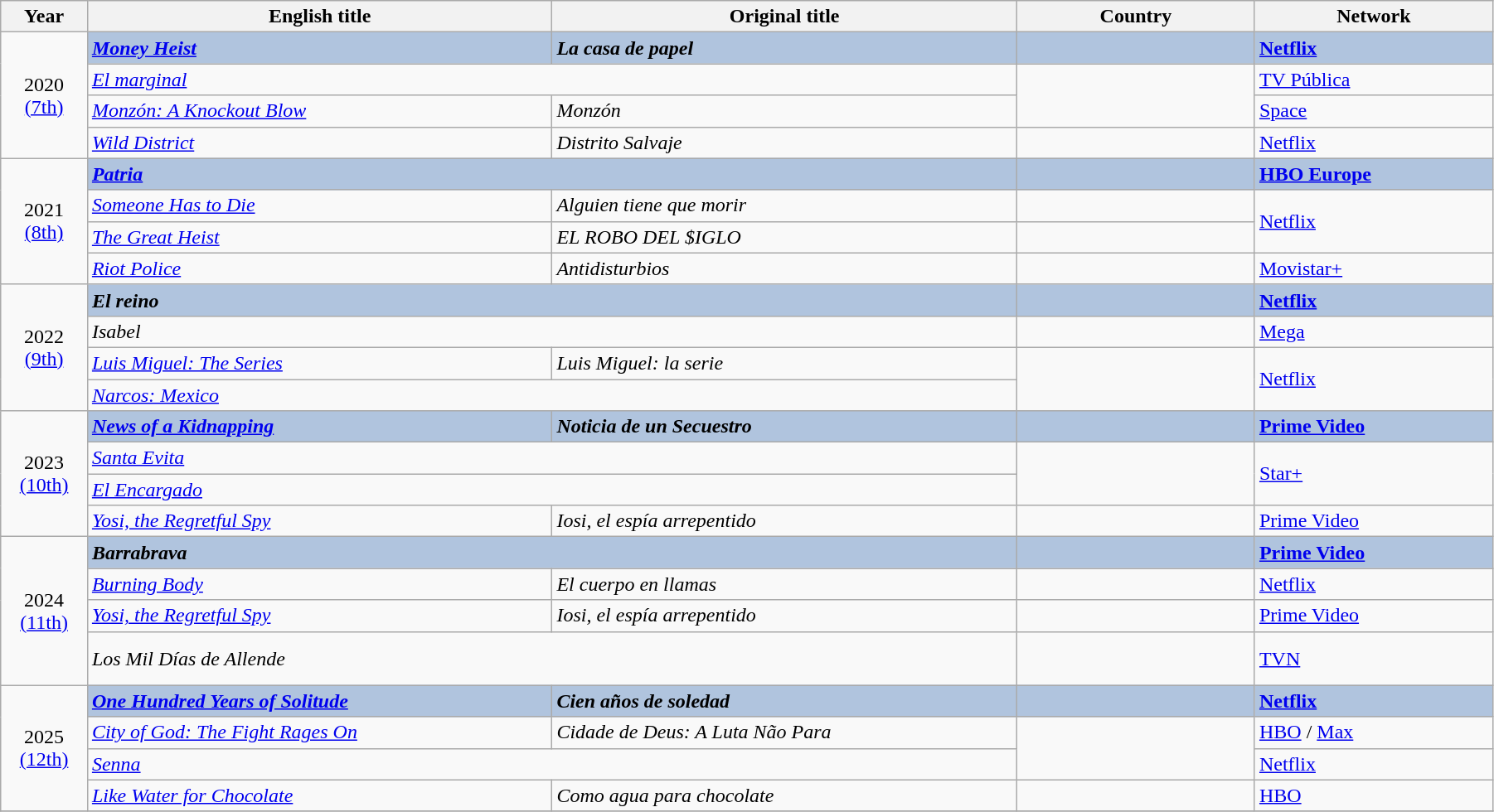<table class="wikitable" width="95%" cellpadding="6">
<tr>
<th width="50"><strong>Year</strong></th>
<th width="300"><strong>English title</strong></th>
<th width="300"><strong>Original title</strong></th>
<th width="150"><strong>Country</strong></th>
<th width="150"><strong>Network</strong></th>
</tr>
<tr>
<td rowspan="4" style="text-align:center;">2020<br><a href='#'>(7th)</a><br></td>
<td style="background:#B0C4DE;"><strong><em><a href='#'>Money Heist</a></em></strong></td>
<td style="background:#B0C4DE;"><strong><em>La casa de papel</em></strong></td>
<td style="background:#B0C4DE;"><strong></strong></td>
<td style="background:#B0C4DE;"><strong><a href='#'>Netflix</a></strong></td>
</tr>
<tr>
<td colspan="2"><em><a href='#'>El marginal</a></em></td>
<td rowspan="2"></td>
<td><a href='#'>TV Pública</a></td>
</tr>
<tr>
<td><em><a href='#'>Monzón: A Knockout Blow</a></em></td>
<td><em>Monzón</em></td>
<td><a href='#'>Space</a></td>
</tr>
<tr>
<td><em><a href='#'>Wild District</a></em></td>
<td><em>Distrito Salvaje</em></td>
<td></td>
<td><a href='#'>Netflix</a></td>
</tr>
<tr>
<td rowspan="4" style="text-align:center;">2021<br><a href='#'>(8th)</a><br></td>
<td style="background:#B0C4DE;" colspan="2"><strong><em><a href='#'>Patria</a></em></strong></td>
<td style="background:#B0C4DE;"><strong></strong></td>
<td style="background:#B0C4DE;"><strong><a href='#'>HBO Europe</a></strong></td>
</tr>
<tr>
<td><em><a href='#'>Someone Has to Die</a></em></td>
<td><em>Alguien tiene que morir</em></td>
<td></td>
<td rowspan="2"><a href='#'>Netflix</a></td>
</tr>
<tr>
<td><em><a href='#'>The Great Heist</a></em></td>
<td><em>EL ROBO DEL $IGLO</em></td>
<td></td>
</tr>
<tr>
<td><em><a href='#'>Riot Police</a></em></td>
<td><em>Antidisturbios</em></td>
<td></td>
<td><a href='#'>Movistar+</a></td>
</tr>
<tr>
<td rowspan="4" style="text-align:center;">2022<br><a href='#'>(9th)</a><br></td>
<td style="background:#B0C4DE;" colspan="2"><strong><em>El reino</em></strong></td>
<td style="background:#B0C4DE;"><strong></strong></td>
<td style="background:#B0C4DE;"><strong><a href='#'>Netflix</a></strong></td>
</tr>
<tr>
<td colspan="2"><em>Isabel</em></td>
<td></td>
<td><a href='#'>Mega</a></td>
</tr>
<tr>
<td><em><a href='#'>Luis Miguel: The Series</a></em></td>
<td><em>Luis Miguel: la serie</em></td>
<td rowspan="2"></td>
<td rowspan="2"><a href='#'>Netflix</a></td>
</tr>
<tr>
<td colspan="2"><em><a href='#'>Narcos: Mexico</a></em></td>
</tr>
<tr>
<td rowspan="4" style="text-align:center;">2023<br><a href='#'>(10th)</a><br></td>
<td style="background:#B0C4DE;"><strong><em><a href='#'>News of a Kidnapping</a></em></strong></td>
<td style="background:#B0C4DE;"><strong><em>Noticia de un Secuestro</em></strong></td>
<td style="background:#B0C4DE;"><strong><br></strong></td>
<td style="background:#B0C4DE;"><strong><a href='#'>Prime Video</a></strong></td>
</tr>
<tr>
<td colspan="2"><em><a href='#'>Santa Evita</a></em></td>
<td rowspan="2"></td>
<td rowspan="2"><a href='#'>Star+</a></td>
</tr>
<tr>
<td colspan="2"><em><a href='#'>El Encargado</a></em></td>
</tr>
<tr>
<td><em><a href='#'>Yosi, the Regretful Spy</a></em></td>
<td><em>Iosi, el espía arrepentido</em></td>
<td><br></td>
<td><a href='#'>Prime Video</a></td>
</tr>
<tr>
<td rowspan="4" style="text-align:center;">2024<br><a href='#'>(11th)</a><br></td>
<td style="background:#B0C4DE;" colspan="2"><strong><em>Barrabrava</em></strong></td>
<td style="background:#B0C4DE;"><strong><br></strong></td>
<td style="background:#B0C4DE;"><strong><a href='#'>Prime Video</a></strong></td>
</tr>
<tr>
<td><em><a href='#'>Burning Body</a></em></td>
<td><em>El cuerpo en llamas</em></td>
<td></td>
<td><a href='#'>Netflix</a></td>
</tr>
<tr>
<td><em><a href='#'>Yosi, the Regretful Spy</a></em></td>
<td><em>Iosi, el espía arrepentido</em></td>
<td></td>
<td><a href='#'>Prime Video</a></td>
</tr>
<tr>
<td colspan="2"><em>Los Mil Días de Allende</em></td>
<td><br><br></td>
<td><a href='#'>TVN</a></td>
</tr>
<tr>
<td rowspan="4" style="text-align:center;">2025<br><a href='#'>(12th)</a><br></td>
<td style="background:#B0C4DE;"><strong><em><a href='#'>One Hundred Years of Solitude</a></em></strong></td>
<td style="background:#B0C4DE;"><strong><em>Cien años de soledad</em></strong></td>
<td style="background:#B0C4DE;"><strong></strong></td>
<td style="background:#B0C4DE;"><strong><a href='#'>Netflix</a></strong></td>
</tr>
<tr>
<td><em><a href='#'>City of God: The Fight Rages On</a></em></td>
<td><em>Cidade de Deus: A Luta Não Para</em></td>
<td rowspan="2"></td>
<td><a href='#'>HBO</a> / <a href='#'>Max</a></td>
</tr>
<tr>
<td colspan="2"><em><a href='#'>Senna</a></em></td>
<td><a href='#'>Netflix</a></td>
</tr>
<tr>
<td><em><a href='#'>Like Water for Chocolate</a></em></td>
<td><em>Como agua para chocolate</em></td>
<td></td>
<td><a href='#'>HBO</a></td>
</tr>
<tr>
</tr>
</table>
